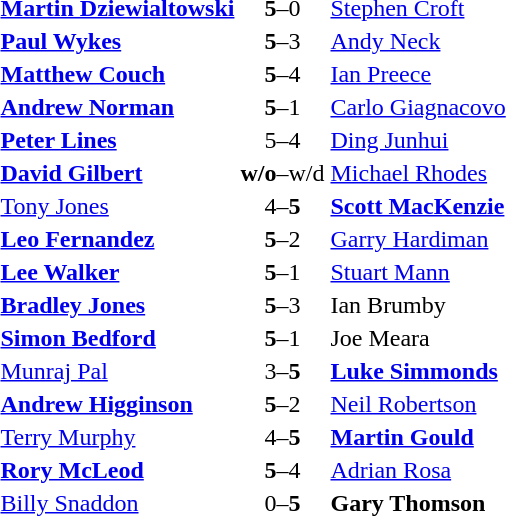<table>
<tr>
<td> <strong><a href='#'>Martin Dziewialtowski</a></strong></td>
<td align="center"><strong>5</strong>–0</td>
<td> <a href='#'>Stephen Croft</a></td>
</tr>
<tr>
<td> <strong><a href='#'>Paul Wykes</a></strong></td>
<td align="center"><strong>5</strong>–3</td>
<td> <a href='#'>Andy Neck</a></td>
</tr>
<tr>
<td> <strong><a href='#'>Matthew Couch</a></strong></td>
<td align="center"><strong>5</strong>–4</td>
<td> <a href='#'>Ian Preece</a></td>
</tr>
<tr>
<td> <strong><a href='#'>Andrew Norman</a></strong></td>
<td align="center"><strong>5</strong>–1</td>
<td> <a href='#'>Carlo Giagnacovo</a></td>
</tr>
<tr>
<td> <strong><a href='#'>Peter Lines</a></strong></td>
<td align="center">5–4</td>
<td> <a href='#'>Ding Junhui</a></td>
</tr>
<tr>
<td> <strong><a href='#'>David Gilbert</a></strong></td>
<td align="center"><strong>w/o</strong>–w/d</td>
<td> <a href='#'>Michael Rhodes</a></td>
</tr>
<tr>
<td> <a href='#'>Tony Jones</a></td>
<td align="center">4–<strong>5</strong></td>
<td> <strong><a href='#'>Scott MacKenzie</a></strong></td>
</tr>
<tr>
<td> <strong><a href='#'>Leo Fernandez</a></strong></td>
<td align="center"><strong>5</strong>–2</td>
<td> <a href='#'>Garry Hardiman</a></td>
</tr>
<tr>
<td> <strong><a href='#'>Lee Walker</a></strong></td>
<td align="center"><strong>5</strong>–1</td>
<td> <a href='#'>Stuart Mann</a></td>
</tr>
<tr>
<td> <strong><a href='#'>Bradley Jones</a></strong></td>
<td align="center"><strong>5</strong>–3</td>
<td> Ian Brumby</td>
</tr>
<tr>
<td> <strong><a href='#'>Simon Bedford</a></strong></td>
<td align="center"><strong>5</strong>–1</td>
<td> Joe Meara</td>
</tr>
<tr>
<td> <a href='#'>Munraj Pal</a></td>
<td align="center">3–<strong>5</strong></td>
<td> <strong><a href='#'>Luke Simmonds</a></strong></td>
</tr>
<tr>
<td> <strong><a href='#'>Andrew Higginson</a></strong></td>
<td align="center"><strong>5</strong>–2</td>
<td> <a href='#'>Neil Robertson</a></td>
</tr>
<tr>
<td> <a href='#'>Terry Murphy</a></td>
<td align="center">4–<strong>5</strong></td>
<td> <strong><a href='#'>Martin Gould</a></strong></td>
</tr>
<tr>
<td> <strong><a href='#'>Rory McLeod</a></strong></td>
<td align="center"><strong>5</strong>–4</td>
<td> <a href='#'>Adrian Rosa</a></td>
</tr>
<tr>
<td> <a href='#'>Billy Snaddon</a></td>
<td align="center">0–<strong>5</strong></td>
<td> <strong>Gary Thomson</strong></td>
</tr>
</table>
